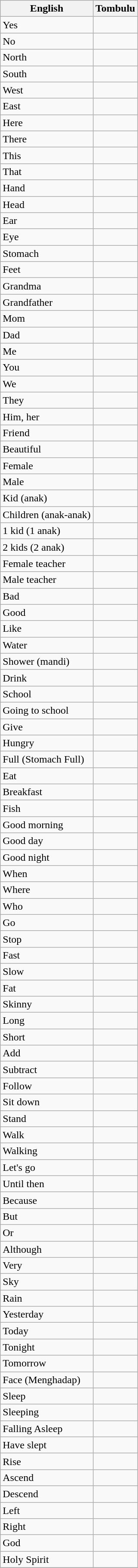<table class="wikitable centre">
<tr>
<th>English</th>
<th>Tombulu</th>
</tr>
<tr ->
<td>Yes</td>
<td></td>
</tr>
<tr ->
<td>No</td>
<td></td>
</tr>
<tr ->
<td>North</td>
<td></td>
</tr>
<tr ->
<td>South</td>
<td></td>
</tr>
<tr ->
<td>West</td>
<td></td>
</tr>
<tr ->
<td>East</td>
<td></td>
</tr>
<tr ->
<td>Here</td>
<td></td>
</tr>
<tr ->
<td>There</td>
<td></td>
</tr>
<tr ->
<td>This</td>
<td></td>
</tr>
<tr ->
<td>That</td>
<td></td>
</tr>
<tr ->
<td>Hand</td>
<td></td>
</tr>
<tr ->
<td>Head</td>
<td></td>
</tr>
<tr ->
<td>Ear</td>
<td></td>
</tr>
<tr ->
<td>Eye</td>
<td></td>
</tr>
<tr ->
<td>Stomach</td>
<td></td>
</tr>
<tr ->
<td>Feet</td>
<td></td>
</tr>
<tr ->
<td>Grandma</td>
<td></td>
</tr>
<tr ->
<td>Grandfather</td>
<td></td>
</tr>
<tr ->
<td>Mom</td>
<td></td>
</tr>
<tr ->
<td>Dad</td>
<td></td>
</tr>
<tr ->
<td>Me</td>
<td></td>
</tr>
<tr ->
<td>You</td>
<td></td>
</tr>
<tr ->
<td>We</td>
<td></td>
</tr>
<tr ->
<td>They</td>
<td></td>
</tr>
<tr ->
<td>Him, her</td>
<td></td>
</tr>
<tr ->
<td>Friend</td>
<td></td>
</tr>
<tr ->
<td>Beautiful</td>
<td></td>
</tr>
<tr ->
<td>Female</td>
<td></td>
</tr>
<tr ->
<td>Male</td>
<td></td>
</tr>
<tr ->
<td>Kid (anak)</td>
<td></td>
</tr>
<tr ->
<td>Children (anak-anak)</td>
<td></td>
</tr>
<tr ->
<td>1 kid (1 anak)</td>
<td></td>
</tr>
<tr ->
<td>2 kids (2 anak)</td>
<td></td>
</tr>
<tr ->
<td>Female teacher</td>
<td></td>
</tr>
<tr ->
<td>Male teacher</td>
<td></td>
</tr>
<tr ->
<td>Bad</td>
<td></td>
</tr>
<tr ->
<td>Good</td>
<td></td>
</tr>
<tr ->
<td>Like</td>
<td></td>
</tr>
<tr ->
<td>Water</td>
<td></td>
</tr>
<tr ->
<td>Shower (mandi)</td>
<td></td>
</tr>
<tr ->
<td>Drink</td>
<td></td>
</tr>
<tr ->
<td>School</td>
<td></td>
</tr>
<tr ->
<td>Going to school</td>
<td></td>
</tr>
<tr ->
<td>Give</td>
<td></td>
</tr>
<tr ->
<td>Hungry</td>
<td></td>
</tr>
<tr ->
<td>Full (Stomach Full)</td>
<td></td>
</tr>
<tr ->
<td>Eat</td>
<td></td>
</tr>
<tr ->
<td>Breakfast</td>
<td></td>
</tr>
<tr ->
<td>Fish</td>
<td></td>
</tr>
<tr ->
<td>Good morning</td>
<td></td>
</tr>
<tr ->
<td>Good day</td>
<td></td>
</tr>
<tr ->
<td>Good night</td>
<td></td>
</tr>
<tr ->
<td>When</td>
<td></td>
</tr>
<tr ->
<td>Where</td>
<td></td>
</tr>
<tr ->
<td>Who</td>
<td></td>
</tr>
<tr ->
<td>Go</td>
<td></td>
</tr>
<tr ->
<td>Stop</td>
<td></td>
</tr>
<tr ->
<td>Fast</td>
<td></td>
</tr>
<tr ->
<td>Slow</td>
<td></td>
</tr>
<tr ->
<td>Fat</td>
<td></td>
</tr>
<tr ->
<td>Skinny</td>
<td></td>
</tr>
<tr ->
<td>Long</td>
<td></td>
</tr>
<tr ->
<td>Short</td>
<td></td>
</tr>
<tr ->
<td>Add</td>
<td></td>
</tr>
<tr ->
<td>Subtract</td>
<td></td>
</tr>
<tr ->
<td>Follow</td>
<td></td>
</tr>
<tr ->
<td>Sit down</td>
<td></td>
</tr>
<tr ->
<td>Stand</td>
<td></td>
</tr>
<tr ->
<td>Walk</td>
<td></td>
</tr>
<tr ->
<td>Walking</td>
<td></td>
</tr>
<tr ->
<td>Let's go</td>
<td></td>
</tr>
<tr ->
<td>Until then</td>
<td></td>
</tr>
<tr ->
<td>Because</td>
<td></td>
</tr>
<tr ->
<td>But</td>
<td></td>
</tr>
<tr ->
<td>Or</td>
<td></td>
</tr>
<tr ->
<td>Although</td>
<td></td>
</tr>
<tr ->
<td>Very</td>
<td></td>
</tr>
<tr ->
<td>Sky</td>
<td></td>
</tr>
<tr ->
<td>Rain</td>
<td></td>
</tr>
<tr ->
<td>Yesterday</td>
<td></td>
</tr>
<tr ->
<td>Today</td>
<td></td>
</tr>
<tr ->
<td>Tonight</td>
<td></td>
</tr>
<tr ->
<td>Tomorrow</td>
<td></td>
</tr>
<tr ->
<td>Face (Menghadap)</td>
<td></td>
</tr>
<tr ->
<td>Sleep</td>
<td></td>
</tr>
<tr ->
<td>Sleeping</td>
<td></td>
</tr>
<tr ->
<td>Falling Asleep</td>
<td></td>
</tr>
<tr ->
<td>Have slept</td>
<td></td>
</tr>
<tr ->
<td>Rise</td>
<td></td>
</tr>
<tr ->
<td>Ascend</td>
<td></td>
</tr>
<tr ->
<td>Descend</td>
<td></td>
</tr>
<tr ->
<td>Left</td>
<td></td>
</tr>
<tr ->
<td>Right</td>
<td></td>
</tr>
<tr ->
<td>God</td>
<td></td>
</tr>
<tr ->
<td>Holy Spirit</td>
<td></td>
</tr>
<tr ->
</tr>
</table>
